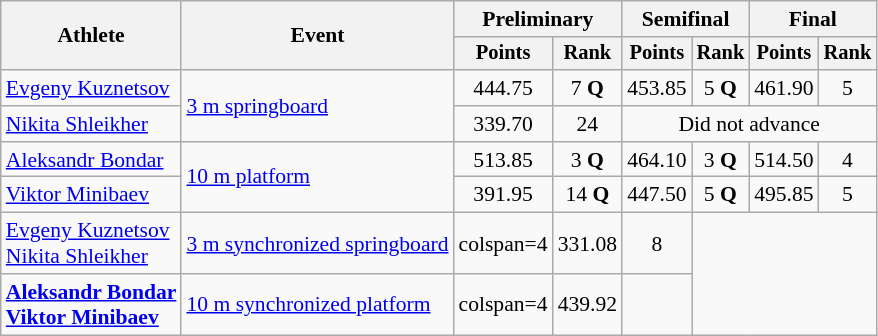<table class=wikitable style="text-align:center; font-size:90%">
<tr>
<th rowspan=2>Athlete</th>
<th rowspan=2>Event</th>
<th colspan=2>Preliminary</th>
<th colspan=2>Semifinal</th>
<th colspan=2>Final</th>
</tr>
<tr style="font-size:95%">
<th>Points</th>
<th>Rank</th>
<th>Points</th>
<th>Rank</th>
<th>Points</th>
<th>Rank</th>
</tr>
<tr>
<td align=left><a href='#'>Evgeny Kuznetsov</a></td>
<td align=left rowspan=2><a href='#'>3 m springboard</a></td>
<td>444.75</td>
<td>7 <strong>Q</strong></td>
<td>453.85</td>
<td>5 <strong>Q</strong></td>
<td>461.90</td>
<td>5</td>
</tr>
<tr>
<td align=left><a href='#'>Nikita Shleikher</a></td>
<td>339.70</td>
<td>24</td>
<td colspan=4>Did not advance</td>
</tr>
<tr>
<td align=left><a href='#'>Aleksandr Bondar</a></td>
<td align=left rowspan=2><a href='#'>10 m platform</a></td>
<td>513.85</td>
<td>3 <strong>Q</strong></td>
<td>464.10</td>
<td>3 <strong>Q</strong></td>
<td>514.50</td>
<td>4</td>
</tr>
<tr>
<td align=left><a href='#'>Viktor Minibaev</a></td>
<td>391.95</td>
<td>14 <strong>Q</strong></td>
<td>447.50</td>
<td>5 <strong>Q</strong></td>
<td>495.85</td>
<td>5</td>
</tr>
<tr>
<td align=left><a href='#'>Evgeny Kuznetsov</a><br><a href='#'>Nikita Shleikher</a></td>
<td align=left><a href='#'>3 m synchronized springboard</a></td>
<td>colspan=4 </td>
<td>331.08</td>
<td>8</td>
</tr>
<tr>
<td align=left><strong><a href='#'>Aleksandr Bondar</a><br><a href='#'>Viktor Minibaev</a></strong></td>
<td align=left><a href='#'>10 m synchronized platform</a></td>
<td>colspan=4 </td>
<td>439.92</td>
<td></td>
</tr>
</table>
